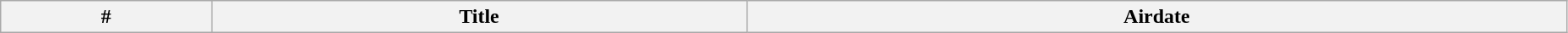<table class="wikitable plainrowheaders" style="width:98%;">
<tr>
<th>#</th>
<th>Title</th>
<th>Airdate<br>




</th>
</tr>
</table>
